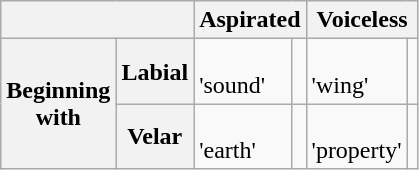<table class="wikitable">
<tr>
<th colspan="2"></th>
<th colspan="2">Aspirated</th>
<th colspan="2">Voiceless</th>
</tr>
<tr>
<th rowspan="2">Beginning<br>with</th>
<th>Labial</th>
<td><br>'sound'</td>
<td></td>
<td><br>'wing'</td>
<td></td>
</tr>
<tr>
<th>Velar</th>
<td><br>'earth'</td>
<td></td>
<td><br>'property'</td>
<td></td>
</tr>
</table>
